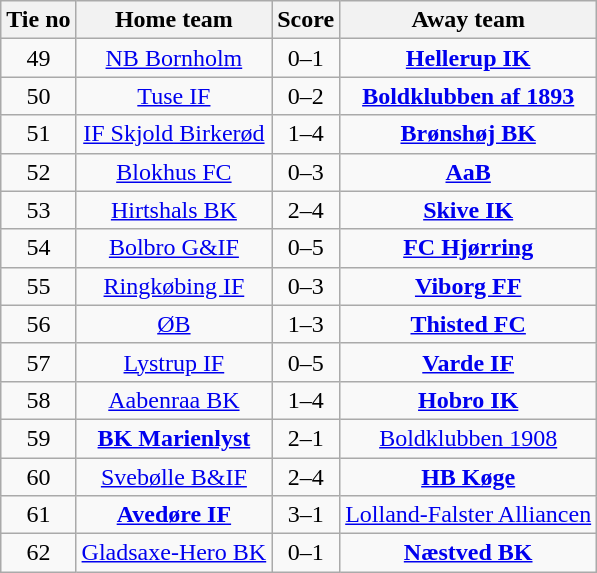<table class="wikitable" style="text-align: center">
<tr>
<th>Tie no</th>
<th>Home team</th>
<th>Score</th>
<th>Away team</th>
</tr>
<tr>
<td>49</td>
<td><a href='#'>NB Bornholm</a></td>
<td>0–1</td>
<td><strong><a href='#'>Hellerup IK</a></strong></td>
</tr>
<tr>
<td>50</td>
<td><a href='#'>Tuse IF</a></td>
<td>0–2</td>
<td><strong><a href='#'>Boldklubben af 1893</a></strong></td>
</tr>
<tr>
<td>51</td>
<td><a href='#'>IF Skjold Birkerød</a></td>
<td>1–4</td>
<td><strong><a href='#'>Brønshøj BK</a></strong></td>
</tr>
<tr>
<td>52</td>
<td><a href='#'>Blokhus FC</a></td>
<td>0–3</td>
<td><strong><a href='#'>AaB</a></strong></td>
</tr>
<tr>
<td>53</td>
<td><a href='#'>Hirtshals BK</a></td>
<td>2–4</td>
<td><strong><a href='#'>Skive IK</a></strong></td>
</tr>
<tr>
<td>54</td>
<td><a href='#'>Bolbro G&IF</a></td>
<td>0–5</td>
<td><strong><a href='#'>FC Hjørring</a></strong></td>
</tr>
<tr>
<td>55</td>
<td><a href='#'>Ringkøbing IF</a></td>
<td>0–3</td>
<td><strong><a href='#'>Viborg FF</a></strong></td>
</tr>
<tr>
<td>56</td>
<td><a href='#'>ØB</a></td>
<td>1–3</td>
<td><strong><a href='#'>Thisted FC</a></strong></td>
</tr>
<tr>
<td>57</td>
<td><a href='#'>Lystrup IF</a></td>
<td>0–5</td>
<td><strong><a href='#'>Varde IF</a></strong></td>
</tr>
<tr>
<td>58</td>
<td><a href='#'>Aabenraa BK</a></td>
<td>1–4</td>
<td><strong><a href='#'>Hobro IK</a></strong></td>
</tr>
<tr>
<td>59</td>
<td><strong><a href='#'>BK Marienlyst</a></strong></td>
<td>2–1</td>
<td><a href='#'>Boldklubben 1908</a></td>
</tr>
<tr>
<td>60</td>
<td><a href='#'>Svebølle B&IF</a></td>
<td>2–4</td>
<td><strong><a href='#'>HB Køge</a></strong></td>
</tr>
<tr>
<td>61</td>
<td><strong><a href='#'>Avedøre IF</a></strong></td>
<td>3–1 </td>
<td><a href='#'>Lolland-Falster Alliancen</a></td>
</tr>
<tr>
<td>62</td>
<td><a href='#'>Gladsaxe-Hero BK</a></td>
<td>0–1</td>
<td><strong><a href='#'>Næstved BK</a></strong></td>
</tr>
</table>
